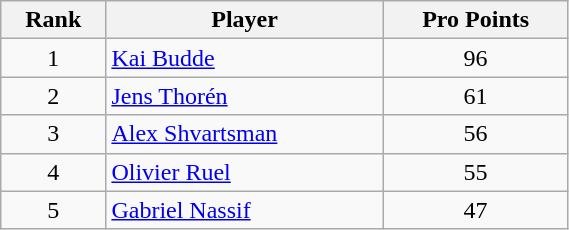<table class="wikitable" width=30%>
<tr>
<th>Rank</th>
<th>Player</th>
<th>Pro Points</th>
</tr>
<tr>
<td align=center>1</td>
<td> <a href='#'>Kai Budde</a></td>
<td align=center>96</td>
</tr>
<tr>
<td align=center>2</td>
<td> <a href='#'>Jens Thorén</a></td>
<td align=center>61</td>
</tr>
<tr>
<td align=center>3</td>
<td> <a href='#'>Alex Shvartsman</a></td>
<td align=center>56</td>
</tr>
<tr>
<td align=center>4</td>
<td> <a href='#'>Olivier Ruel</a></td>
<td align=center>55</td>
</tr>
<tr>
<td align=center>5</td>
<td> <a href='#'>Gabriel Nassif</a></td>
<td align=center>47</td>
</tr>
</table>
